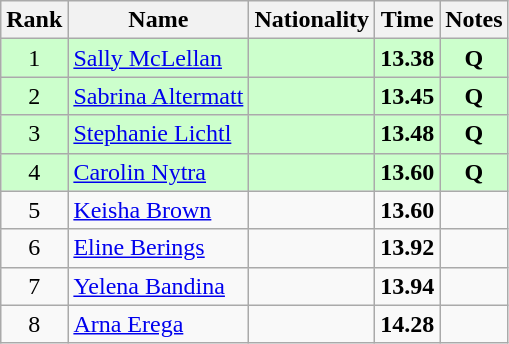<table class="wikitable sortable" style="text-align:center">
<tr>
<th>Rank</th>
<th>Name</th>
<th>Nationality</th>
<th>Time</th>
<th>Notes</th>
</tr>
<tr bgcolor=ccffcc>
<td>1</td>
<td align=left><a href='#'>Sally McLellan</a></td>
<td align=left></td>
<td><strong>13.38</strong></td>
<td><strong>Q</strong></td>
</tr>
<tr bgcolor=ccffcc>
<td>2</td>
<td align=left><a href='#'>Sabrina Altermatt</a></td>
<td align=left></td>
<td><strong>13.45</strong></td>
<td><strong>Q</strong></td>
</tr>
<tr bgcolor=ccffcc>
<td>3</td>
<td align=left><a href='#'>Stephanie Lichtl</a></td>
<td align=left></td>
<td><strong>13.48</strong></td>
<td><strong>Q</strong></td>
</tr>
<tr bgcolor=ccffcc>
<td>4</td>
<td align=left><a href='#'>Carolin Nytra</a></td>
<td align=left></td>
<td><strong>13.60</strong></td>
<td><strong>Q</strong></td>
</tr>
<tr>
<td>5</td>
<td align=left><a href='#'>Keisha Brown</a></td>
<td align=left></td>
<td><strong>13.60</strong></td>
<td></td>
</tr>
<tr>
<td>6</td>
<td align=left><a href='#'>Eline Berings</a></td>
<td align=left></td>
<td><strong>13.92</strong></td>
<td></td>
</tr>
<tr>
<td>7</td>
<td align=left><a href='#'>Yelena Bandina</a></td>
<td align=left></td>
<td><strong>13.94</strong></td>
<td></td>
</tr>
<tr>
<td>8</td>
<td align=left><a href='#'>Arna Erega</a></td>
<td align=left></td>
<td><strong>14.28</strong></td>
<td></td>
</tr>
</table>
